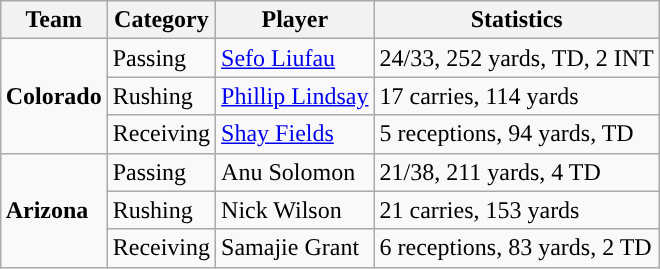<table class="wikitable" style="float: right;">
<tr>
<th>Team</th>
<th>Category</th>
<th>Player</th>
<th>Statistics</th>
</tr>
<tr>
<td rowspan=3><strong>Colorado</strong></td>
<td>Passing</td>
<td><a href='#'>Sefo Liufau</a></td>
<td>24/33, 252 yards, TD, 2 INT</td>
</tr>
<tr>
<td>Rushing</td>
<td><a href='#'>Phillip Lindsay</a></td>
<td>17 carries, 114 yards</td>
</tr>
<tr>
<td>Receiving</td>
<td><a href='#'>Shay Fields</a></td>
<td>5 receptions, 94 yards, TD</td>
</tr>
<tr>
<td rowspan=3><strong>Arizona</strong></td>
<td>Passing</td>
<td>Anu Solomon</td>
<td>21/38, 211 yards, 4 TD</td>
</tr>
<tr>
<td>Rushing</td>
<td>Nick Wilson</td>
<td>21 carries, 153 yards</td>
</tr>
<tr>
<td>Receiving</td>
<td>Samajie Grant</td>
<td>6 receptions, 83 yards, 2 TD</td>
</tr>
</table>
